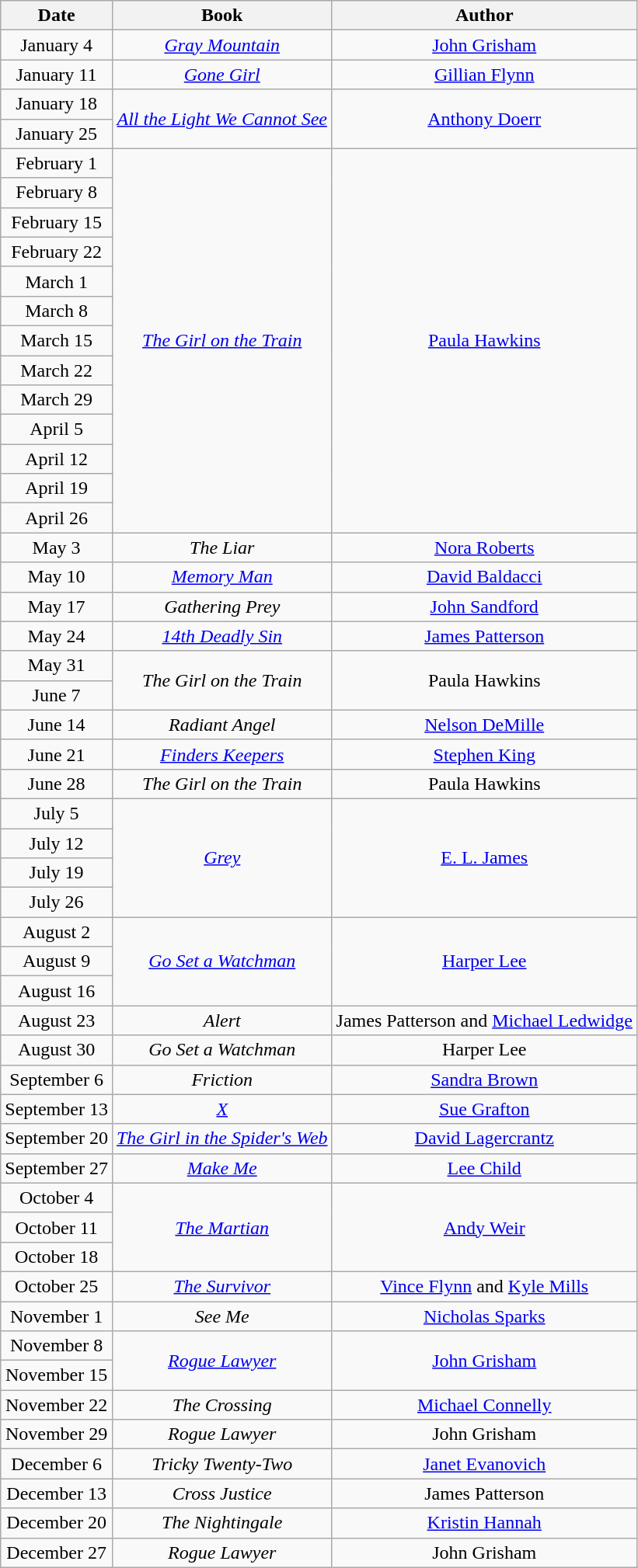<table class="wikitable sortable" style="text-align: center">
<tr>
<th>Date</th>
<th>Book</th>
<th>Author</th>
</tr>
<tr>
<td>January 4</td>
<td><em><a href='#'>Gray Mountain</a></em></td>
<td><a href='#'>John Grisham</a></td>
</tr>
<tr>
<td>January 11</td>
<td><em><a href='#'>Gone Girl</a></em></td>
<td><a href='#'>Gillian Flynn</a></td>
</tr>
<tr>
<td>January 18</td>
<td rowspan=2><em><a href='#'>All the Light We Cannot See</a></em></td>
<td rowspan=2><a href='#'>Anthony Doerr</a></td>
</tr>
<tr>
<td>January 25</td>
</tr>
<tr>
<td>February 1</td>
<td rowspan=13><em><a href='#'>The Girl on the Train</a></em></td>
<td rowspan=13><a href='#'>Paula Hawkins</a></td>
</tr>
<tr>
<td>February 8</td>
</tr>
<tr>
<td>February 15</td>
</tr>
<tr>
<td>February 22</td>
</tr>
<tr>
<td>March 1</td>
</tr>
<tr>
<td>March 8</td>
</tr>
<tr>
<td>March 15</td>
</tr>
<tr>
<td>March 22</td>
</tr>
<tr>
<td>March 29</td>
</tr>
<tr>
<td>April 5</td>
</tr>
<tr>
<td>April 12</td>
</tr>
<tr>
<td>April 19</td>
</tr>
<tr>
<td>April 26</td>
</tr>
<tr>
<td>May 3</td>
<td><em>The Liar</em></td>
<td><a href='#'>Nora Roberts</a></td>
</tr>
<tr>
<td>May 10</td>
<td><em><a href='#'>Memory Man</a></em></td>
<td><a href='#'>David Baldacci</a></td>
</tr>
<tr>
<td>May 17</td>
<td><em>Gathering Prey</em></td>
<td><a href='#'>John Sandford</a></td>
</tr>
<tr>
<td>May 24</td>
<td><em><a href='#'>14th Deadly Sin</a></em></td>
<td><a href='#'>James Patterson</a></td>
</tr>
<tr>
<td>May 31</td>
<td rowspan=2><em>The Girl on the Train</em></td>
<td rowspan=2>Paula Hawkins</td>
</tr>
<tr>
<td>June 7</td>
</tr>
<tr>
<td>June 14</td>
<td><em>Radiant Angel</em></td>
<td><a href='#'>Nelson DeMille</a></td>
</tr>
<tr>
<td>June 21</td>
<td><em><a href='#'>Finders Keepers</a></em></td>
<td><a href='#'>Stephen King</a></td>
</tr>
<tr>
<td>June 28</td>
<td><em>The Girl on the Train</em></td>
<td>Paula Hawkins</td>
</tr>
<tr>
<td>July 5</td>
<td rowspan=4><em><a href='#'>Grey</a></em></td>
<td rowspan=4><a href='#'>E. L. James</a></td>
</tr>
<tr>
<td>July 12</td>
</tr>
<tr>
<td>July 19</td>
</tr>
<tr>
<td>July 26</td>
</tr>
<tr>
<td>August 2</td>
<td rowspan=3><em><a href='#'>Go Set a Watchman</a></em></td>
<td rowspan=3><a href='#'>Harper Lee</a></td>
</tr>
<tr>
<td>August 9</td>
</tr>
<tr>
<td>August 16</td>
</tr>
<tr>
<td>August 23</td>
<td><em>Alert</em></td>
<td>James Patterson and <a href='#'>Michael Ledwidge</a></td>
</tr>
<tr>
<td>August 30</td>
<td><em>Go Set a Watchman</em></td>
<td>Harper Lee</td>
</tr>
<tr>
<td>September 6</td>
<td><em>Friction</em></td>
<td><a href='#'>Sandra Brown</a></td>
</tr>
<tr>
<td>September 13</td>
<td><em><a href='#'>X</a></em></td>
<td><a href='#'>Sue Grafton</a></td>
</tr>
<tr>
<td>September 20</td>
<td><em><a href='#'>The Girl in the Spider's Web</a></em></td>
<td><a href='#'>David Lagercrantz</a></td>
</tr>
<tr>
<td>September 27</td>
<td><em><a href='#'>Make Me</a></em></td>
<td><a href='#'>Lee Child</a></td>
</tr>
<tr>
<td>October 4</td>
<td rowspan=3><em><a href='#'>The Martian</a></em></td>
<td rowspan=3><a href='#'>Andy Weir</a></td>
</tr>
<tr>
<td>October 11</td>
</tr>
<tr>
<td>October 18</td>
</tr>
<tr>
<td>October 25</td>
<td><em><a href='#'>The Survivor</a></em></td>
<td><a href='#'>Vince Flynn</a> and <a href='#'>Kyle Mills</a></td>
</tr>
<tr>
<td>November 1</td>
<td><em>See Me</em></td>
<td><a href='#'>Nicholas Sparks</a></td>
</tr>
<tr>
<td>November 8</td>
<td rowspan=2><em><a href='#'>Rogue Lawyer</a></em></td>
<td rowspan=2><a href='#'>John Grisham</a></td>
</tr>
<tr>
<td>November 15</td>
</tr>
<tr>
<td>November 22</td>
<td><em>The Crossing</em></td>
<td><a href='#'>Michael Connelly</a></td>
</tr>
<tr>
<td>November 29</td>
<td><em>Rogue Lawyer</em></td>
<td>John Grisham</td>
</tr>
<tr>
<td>December 6</td>
<td><em>Tricky Twenty-Two</em></td>
<td><a href='#'>Janet Evanovich</a></td>
</tr>
<tr>
<td>December 13</td>
<td><em>Cross Justice</em></td>
<td>James Patterson</td>
</tr>
<tr>
<td>December 20</td>
<td><em>The Nightingale</em></td>
<td><a href='#'>Kristin Hannah</a></td>
</tr>
<tr>
<td>December 27</td>
<td><em>Rogue Lawyer</em></td>
<td>John Grisham</td>
</tr>
</table>
